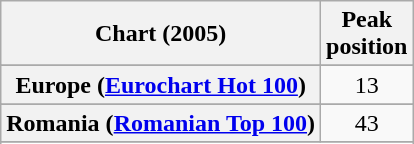<table class="wikitable sortable plainrowheaders" style="text-align:center">
<tr>
<th scope="col">Chart (2005)</th>
<th scope="col">Peak<br>position</th>
</tr>
<tr>
</tr>
<tr>
<th scope="row">Europe (<a href='#'>Eurochart Hot 100</a>)</th>
<td>13</td>
</tr>
<tr>
</tr>
<tr>
</tr>
<tr>
</tr>
<tr>
<th scope="row">Romania (<a href='#'>Romanian Top 100</a>)</th>
<td>43</td>
</tr>
<tr>
</tr>
<tr>
</tr>
<tr>
</tr>
<tr>
</tr>
<tr>
</tr>
</table>
